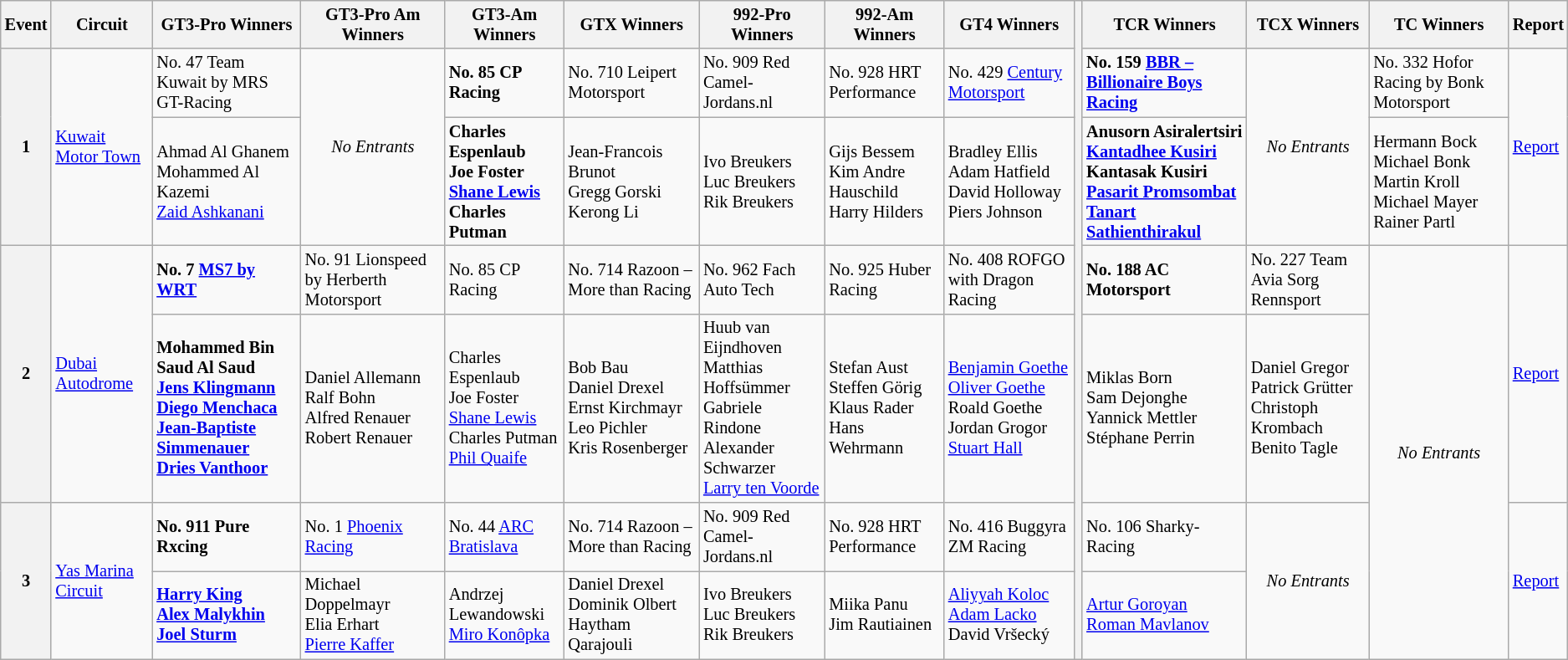<table class="wikitable" style="font-size: 85%;">
<tr>
<th>Event</th>
<th>Circuit</th>
<th>GT3-Pro Winners</th>
<th>GT3-Pro Am Winners</th>
<th>GT3-Am Winners</th>
<th>GTX Winners</th>
<th>992-Pro Winners</th>
<th>992-Am Winners</th>
<th>GT4 Winners</th>
<th rowspan="7"></th>
<th>TCR Winners</th>
<th>TCX Winners</th>
<th>TC Winners</th>
<th>Report</th>
</tr>
<tr>
<th rowspan=2>1</th>
<td rowspan=2> <a href='#'>Kuwait Motor Town</a></td>
<td> No. 47 Team Kuwait by MRS GT-Racing</td>
<td rowspan=2 align=center><em>No Entrants</em></td>
<td><strong> No. 85 CP Racing</strong></td>
<td> No. 710 Leipert Motorsport</td>
<td> No. 909 Red Camel-Jordans.nl</td>
<td> No. 928 HRT Performance</td>
<td> No. 429 <a href='#'>Century Motorsport</a></td>
<td><strong> No. 159 <a href='#'>BBR – Billionaire Boys Racing</a></strong></td>
<td rowspan=2 align=center><em>No Entrants</em></td>
<td> No. 332 Hofor Racing by Bonk Motorsport</td>
<td rowspan=2><a href='#'>Report</a></td>
</tr>
<tr>
<td> Ahmad Al Ghanem<br> Mohammed Al Kazemi<br> <a href='#'>Zaid Ashkanani</a></td>
<td><strong> Charles Espenlaub<br> Joe Foster<br> <a href='#'>Shane Lewis</a><br> Charles Putman</strong></td>
<td> Jean-Francois Brunot<br> Gregg Gorski<br> Kerong Li</td>
<td> Ivo Breukers<br> Luc Breukers<br> Rik Breukers</td>
<td> Gijs Bessem<br> Kim Andre Hauschild<br> Harry Hilders</td>
<td> Bradley Ellis<br> Adam Hatfield<br> David Holloway<br> Piers Johnson</td>
<td><strong> Anusorn Asiralertsiri<br> <a href='#'>Kantadhee Kusiri</a><br> Kantasak Kusiri<br> <a href='#'>Pasarit Promsombat</a><br> <a href='#'>Tanart Sathienthirakul</a></strong></td>
<td> Hermann Bock<br> Michael Bonk<br> Martin Kroll<br> Michael Mayer<br> Rainer Partl</td>
</tr>
<tr>
<th rowspan=2>2</th>
<td rowspan=2> <a href='#'>Dubai Autodrome</a></td>
<td><strong> No. 7 <a href='#'>MS7 by WRT</a></strong></td>
<td> No. 91 Lionspeed by Herberth Motorsport</td>
<td> No. 85 CP Racing</td>
<td> No. 714 Razoon – More than Racing</td>
<td> No. 962 Fach Auto Tech</td>
<td> No. 925 Huber Racing</td>
<td> No. 408 ROFGO with Dragon Racing</td>
<td><strong> No. 188 AC Motorsport</strong></td>
<td> No. 227 Team Avia Sorg Rennsport</td>
<td rowspan=4 align=center><em>No Entrants</em></td>
<td rowspan=2><a href='#'>Report</a></td>
</tr>
<tr>
<td><strong> Mohammed Bin Saud Al Saud<br> <a href='#'>Jens Klingmann</a><br> <a href='#'>Diego Menchaca</a><br> <a href='#'>Jean-Baptiste Simmenauer</a><br> <a href='#'>Dries Vanthoor</a></strong></td>
<td> Daniel Allemann<br> Ralf Bohn<br> Alfred Renauer<br> Robert Renauer</td>
<td> Charles Espenlaub<br> Joe Foster<br> <a href='#'>Shane Lewis</a><br> Charles Putman<br> <a href='#'>Phil Quaife</a></td>
<td> Bob Bau<br> Daniel Drexel<br> Ernst Kirchmayr<br> Leo Pichler<br> Kris Rosenberger</td>
<td> Huub van Eijndhoven<br> Matthias Hoffsümmer<br> Gabriele Rindone<br> Alexander Schwarzer<br> <a href='#'>Larry ten Voorde</a></td>
<td> Stefan Aust<br> Steffen Görig<br> Klaus Rader<br> Hans Wehrmann</td>
<td> <a href='#'>Benjamin Goethe</a><br> <a href='#'>Oliver Goethe</a><br> Roald Goethe<br> Jordan Grogor<br>  <a href='#'>Stuart Hall</a></td>
<td> Miklas Born<br> Sam Dejonghe<br> Yannick Mettler<br> Stéphane Perrin</td>
<td> Daniel Gregor<br> Patrick Grütter<br> Christoph Krombach<br> Benito Tagle</td>
</tr>
<tr>
<th rowspan=2>3</th>
<td rowspan=2> <a href='#'>Yas Marina Circuit</a></td>
<td><strong> No. 911 Pure Rxcing</strong></td>
<td> No. 1 <a href='#'>Phoenix Racing</a></td>
<td> No. 44 <a href='#'>ARC Bratislava</a></td>
<td> No. 714 Razoon – More than Racing</td>
<td> No. 909 Red Camel-Jordans.nl</td>
<td> No. 928 HRT Performance</td>
<td> No. 416 Buggyra ZM Racing</td>
<td> No. 106 Sharky-Racing</td>
<td rowspan=2 align=center><em>No Entrants</em></td>
<td rowspan=2><a href='#'>Report</a></td>
</tr>
<tr>
<td><strong> <a href='#'>Harry King</a><br><a href='#'>Alex Malykhin</a><br> <a href='#'>Joel Sturm</a></strong></td>
<td> Michael Doppelmayr<br> Elia Erhart<br> <a href='#'>Pierre Kaffer</a></td>
<td> Andrzej Lewandowski<br> <a href='#'>Miro Konôpka</a></td>
<td> Daniel Drexel<br> Dominik Olbert<br> Haytham Qarajouli</td>
<td> Ivo Breukers<br> Luc Breukers<br> Rik Breukers</td>
<td> Miika Panu<br> Jim Rautiainen</td>
<td> <a href='#'>Aliyyah Koloc</a><br> <a href='#'>Adam Lacko</a><br> David Vršecký</td>
<td> <a href='#'>Artur Goroyan</a><br><a href='#'>Roman Mavlanov</a></td>
</tr>
</table>
